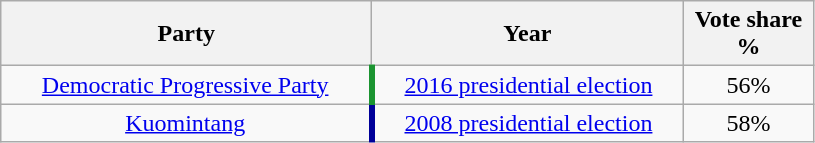<table class="wikitable" style="text-align:center">
<tr>
<th width=240>Party</th>
<th width=200>Year</th>
<th width=80>Vote share %</th>
</tr>
<tr>
<td align=center style="border-right:4px solid #1B9431;" align="center"><a href='#'>Democratic Progressive Party</a></td>
<td><a href='#'>2016 presidential election</a></td>
<td>56%</td>
</tr>
<tr>
<td align=center style="border-right:4px solid #000099;" align="center"><a href='#'>Kuomintang</a></td>
<td><a href='#'>2008 presidential election</a></td>
<td>58%</td>
</tr>
</table>
